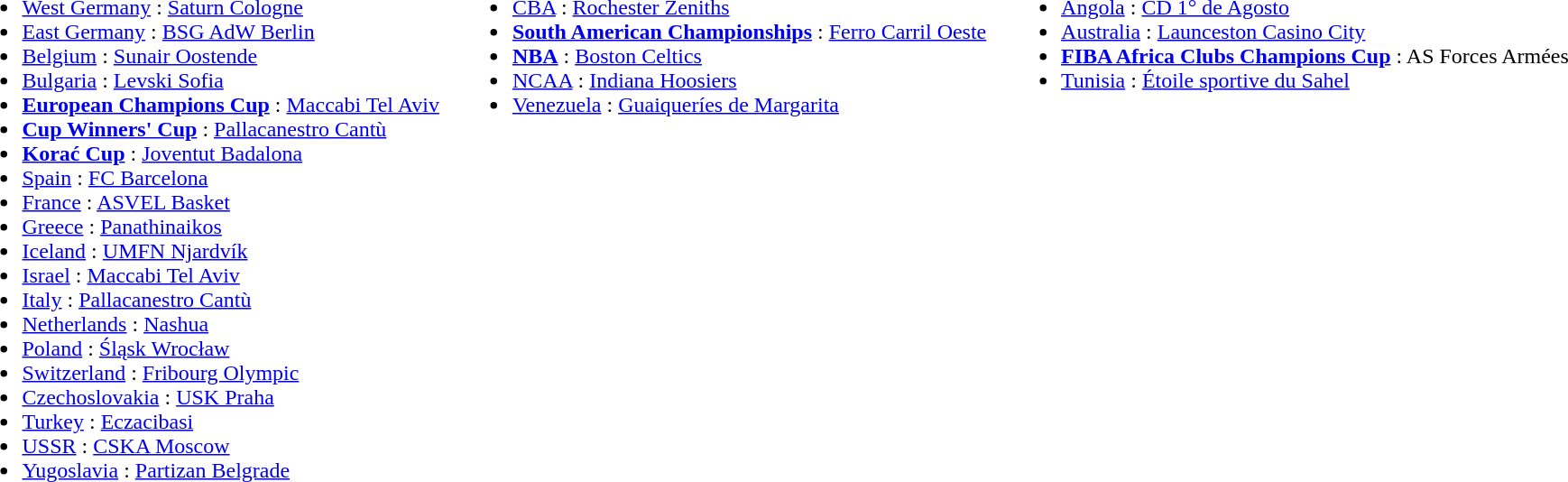<table style="border:0;width:95%;">
<tr style="vertical-align:top;">
<td><br><ul><li><a href='#'>West Germany</a> : <a href='#'>Saturn Cologne</a></li><li><a href='#'>East Germany</a> : <a href='#'>BSG AdW Berlin</a></li><li><a href='#'>Belgium</a> : <a href='#'>Sunair Oostende</a></li><li><a href='#'>Bulgaria</a> : <a href='#'>Levski Sofia</a></li><li><strong><a href='#'>European Champions Cup</a></strong> : <a href='#'>Maccabi Tel Aviv</a></li><li><strong><a href='#'>Cup Winners' Cup</a></strong> : <a href='#'>Pallacanestro Cantù</a></li><li><strong><a href='#'>Korać Cup</a></strong> : <a href='#'>Joventut Badalona</a></li><li><a href='#'>Spain</a> : <a href='#'>FC Barcelona</a></li><li><a href='#'>France</a> : <a href='#'>ASVEL Basket</a></li><li><a href='#'>Greece</a> : <a href='#'>Panathinaikos</a></li><li><a href='#'>Iceland</a> : <a href='#'>UMFN Njardvík</a></li><li><a href='#'>Israel</a> : <a href='#'>Maccabi Tel Aviv</a></li><li><a href='#'>Italy</a> : <a href='#'>Pallacanestro Cantù</a></li><li><a href='#'>Netherlands</a> : <a href='#'>Nashua</a></li><li><a href='#'>Poland</a> : <a href='#'>Śląsk Wrocław</a></li><li><a href='#'>Switzerland</a> : <a href='#'>Fribourg Olympic</a></li><li><a href='#'>Czechoslovakia</a> : <a href='#'>USK Praha</a></li><li><a href='#'>Turkey</a> : <a href='#'>Eczacibasi</a></li><li><a href='#'>USSR</a> : <a href='#'>CSKA Moscow</a></li><li><a href='#'>Yugoslavia</a> : <a href='#'>Partizan Belgrade</a></li></ul></td>
<td><br><ul><li><a href='#'>CBA</a> : <a href='#'>Rochester Zeniths</a></li><li><strong><a href='#'>South American Championships</a></strong> : <a href='#'>Ferro Carril Oeste</a></li><li><strong><a href='#'>NBA</a></strong> : <a href='#'>Boston Celtics</a></li><li><a href='#'>NCAA</a> : <a href='#'>Indiana Hoosiers</a></li><li><a href='#'>Venezuela</a> : <a href='#'>Guaiqueríes de Margarita</a></li></ul></td>
<td><br><ul><li><a href='#'>Angola</a> : <a href='#'>CD 1° de Agosto</a></li><li><a href='#'>Australia</a> : <a href='#'>Launceston Casino City</a></li><li><strong><a href='#'>FIBA Africa Clubs Champions Cup</a></strong> :  AS Forces Armées</li><li><a href='#'>Tunisia</a> : <a href='#'>Étoile sportive du Sahel</a></li></ul></td>
</tr>
</table>
